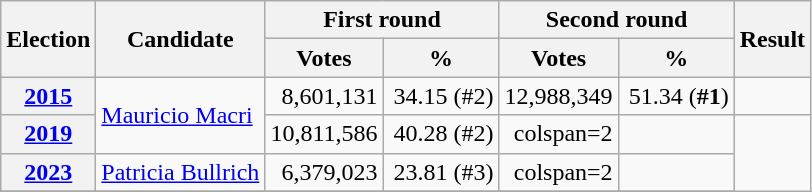<table class="wikitable" style="text-align:right;">
<tr>
<th rowspan="2">Election</th>
<th rowspan="2">Candidate</th>
<th colspan="2">First round</th>
<th colspan="2">Second round</th>
<th rowspan="2">Result</th>
</tr>
<tr>
<th width="70">Votes</th>
<th width="70">%</th>
<th width="70">Votes</th>
<th width="70">%</th>
</tr>
<tr>
<th><a href='#'>2015</a></th>
<td align="left" rowspan="2"><a href='#'>Mauricio Macri</a></td>
<td>8,601,131</td>
<td>34.15 (#2)</td>
<td>12,988,349</td>
<td>51.34 (<strong>#1</strong>)</td>
<td></td>
</tr>
<tr>
<th><a href='#'>2019</a></th>
<td>10,811,586</td>
<td>40.28 (#2)</td>
<td>colspan=2 </td>
<td></td>
</tr>
<tr>
<th><a href='#'>2023</a></th>
<td align="left"><a href='#'>Patricia Bullrich</a></td>
<td>6,379,023</td>
<td>23.81 (#3)</td>
<td>colspan=2 </td>
<td></td>
</tr>
<tr>
</tr>
</table>
